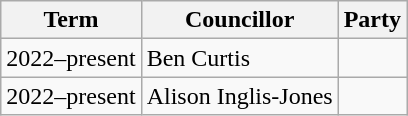<table class="wikitable">
<tr>
<th>Term</th>
<th>Councillor</th>
<th colspan=2>Party</th>
</tr>
<tr>
<td>2022–present</td>
<td>Ben Curtis</td>
<td></td>
</tr>
<tr>
<td>2022–present</td>
<td>Alison Inglis-Jones</td>
<td></td>
</tr>
</table>
